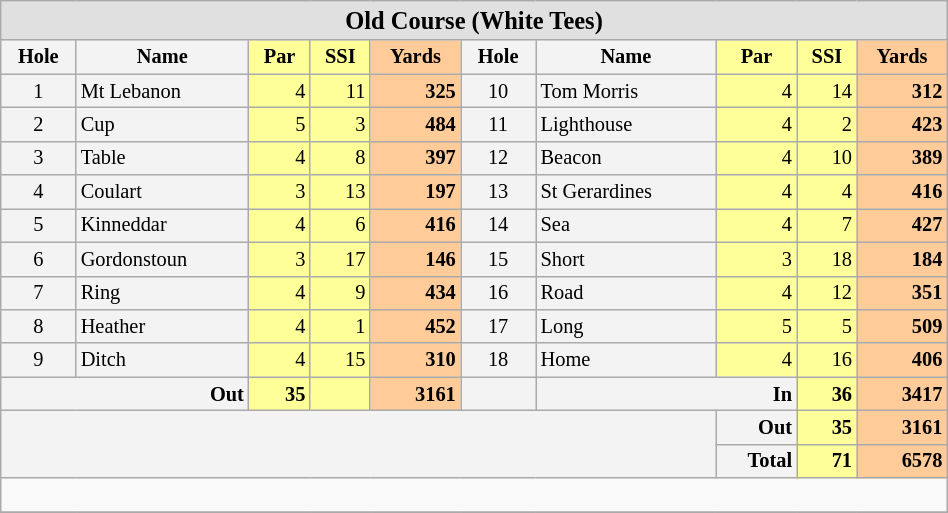<table class="wikitable" style="font-size: 85%; margin: 1em auto 1em auto; width:50%">
<tr>
<td align = "center" style="background:#E0E0E0;" colspan = "10"><strong><big>Old Course (White Tees)</big></strong></td>
</tr>
<tr>
<td align = "center" style="background:#F3F3F3;"><strong>Hole</strong></td>
<td align = "center" style="background:#F3F3F3;"><strong>Name</strong></td>
<td align = "center" style="background:#FFFF99;"><strong>Par</strong></td>
<td align = "center" style="background:#FFFF99;"><strong>SSI</strong></td>
<td align = "center" style="background:#FFCC99;"><strong>Yards</strong></td>
<td align = "center" style="background:#F3F3F3;"><strong>Hole</strong></td>
<td align = "center" style="background:#F3F3F3;"><strong>Name</strong></td>
<td align = "center" style="background:#FFFF99;"><strong>Par</strong></td>
<td align = "center" style="background:#FFFF99;"><strong>SSI</strong></td>
<td align = "center" style="background:#FFCC99;"><strong>Yards</strong></td>
</tr>
<tr>
<td align = "center" style="background:#F3F3F3;">1</td>
<td style="background:#F3F3F3;">Mt Lebanon</td>
<td align = "right" style="background:#FFFF99;">4</td>
<td align = "right" style="background:#FFFF99;">11</td>
<td align = "right" style="background:#FFCC99;"><strong>325</strong></td>
<td align = "center" style="background:#F3F3F3;">10</td>
<td style="background:#F3F3F3;">Tom Morris</td>
<td align = "right" style="background:#FFFF99;">4</td>
<td align = "right" style="background:#FFFF99;">14</td>
<td align = "right" style="background:#FFCC99;"><strong>312</strong></td>
</tr>
<tr>
<td align = "center" style="background:#F3F3F3;">2</td>
<td style="background:#F3F3F3;">Cup</td>
<td align = "right" style="background:#FFFF99;">5</td>
<td align = "right" style="background:#FFFF99;">3</td>
<td align = "right" style="background:#FFCC99;"><strong>484</strong></td>
<td align = "center" style="background:#F3F3F3;">11</td>
<td style="background:#F3F3F3;">Lighthouse</td>
<td align = "right" style="background:#FFFF99;">4</td>
<td align = "right" style="background:#FFFF99;">2</td>
<td align = "right" style="background:#FFCC99;"><strong>423</strong></td>
</tr>
<tr>
<td align = "center" style="background:#F3F3F3;">3</td>
<td style="background:#F3F3F3;">Table</td>
<td align = "right" style="background:#FFFF99;">4</td>
<td align = "right" style="background:#FFFF99;">8</td>
<td align = "right" style="background:#FFCC99;"><strong>397</strong></td>
<td align = "center" style="background:#F3F3F3;">12</td>
<td style="background:#F3F3F3;">Beacon</td>
<td align = "right" style="background:#FFFF99;">4</td>
<td align = "right" style="background:#FFFF99;">10</td>
<td align = "right" style="background:#FFCC99;"><strong>389</strong></td>
</tr>
<tr>
<td align = "center" style="background:#F3F3F3;">4</td>
<td style="background:#F3F3F3;">Coulart</td>
<td align = "right" style="background:#FFFF99;">3</td>
<td align = "right" style="background:#FFFF99;">13</td>
<td align = "right" style="background:#FFCC99;"><strong>197</strong></td>
<td align = "center" style="background:#F3F3F3;">13</td>
<td style="background:#F3F3F3;">St Gerardines</td>
<td align = "right" style="background:#FFFF99;">4</td>
<td align = "right" style="background:#FFFF99;">4</td>
<td align = "right" style="background:#FFCC99;"><strong>416</strong></td>
</tr>
<tr>
<td align = "center" style="background:#F3F3F3;">5</td>
<td style="background:#F3F3F3;">Kinneddar</td>
<td align = "right" style="background:#FFFF99;">4</td>
<td align = "right" style="background:#FFFF99;">6</td>
<td align = "right" style="background:#FFCC99;"><strong>416</strong></td>
<td align = "center" style="background:#F3F3F3;">14</td>
<td style="background:#F3F3F3;">Sea</td>
<td align = "right" style="background:#FFFF99;">4</td>
<td align = "right" style="background:#FFFF99;">7</td>
<td align = "right" style="background:#FFCC99;"><strong>427</strong></td>
</tr>
<tr>
<td align = "center" style="background:#F3F3F3;">6</td>
<td style="background:#F3F3F3;">Gordonstoun</td>
<td align = "right" style="background:#FFFF99;">3</td>
<td align = "right" style="background:#FFFF99;">17</td>
<td align = "right" style="background:#FFCC99;"><strong>146</strong></td>
<td align = "center" style="background:#F3F3F3;">15</td>
<td style="background:#F3F3F3;">Short</td>
<td align = "right" style="background:#FFFF99;">3</td>
<td align = "right" style="background:#FFFF99;">18</td>
<td align = "right" style="background:#FFCC99;"><strong>184</strong></td>
</tr>
<tr>
<td align = "center" style="background:#F3F3F3;">7</td>
<td style="background:#F3F3F3;">Ring</td>
<td align = "right" style="background:#FFFF99;">4</td>
<td align = "right" style="background:#FFFF99;">9</td>
<td align = "right" style="background:#FFCC99;"><strong>434</strong></td>
<td align = "center" style="background:#F3F3F3;">16</td>
<td style="background:#F3F3F3;">Road</td>
<td align = "right" style="background:#FFFF99;">4</td>
<td align = "right" style="background:#FFFF99;">12</td>
<td align = "right" style="background:#FFCC99;"><strong>351</strong></td>
</tr>
<tr>
<td align = "center" style="background:#F3F3F3;">8</td>
<td style="background:#F3F3F3;">Heather</td>
<td align = "right" style="background:#FFFF99;">4</td>
<td align = "right" style="background:#FFFF99;">1</td>
<td align = "right" style="background:#FFCC99;"><strong>452</strong></td>
<td align = "center" style="background:#F3F3F3;">17</td>
<td style="background:#F3F3F3;">Long</td>
<td align = "right" style="background:#FFFF99;">5</td>
<td align = "right" style="background:#FFFF99;">5</td>
<td align = "right" style="background:#FFCC99;"><strong>509</strong></td>
</tr>
<tr>
<td align = "center" style="background:#F3F3F3;">9</td>
<td style="background:#F3F3F3;">Ditch</td>
<td align = "right" style="background:#FFFF99;">4</td>
<td align = "right" style="background:#FFFF99;">15</td>
<td align = "right" style="background:#FFCC99;"><strong>310</strong></td>
<td align = "center" style="background:#F3F3F3;">18</td>
<td style="background:#F3F3F3;">Home</td>
<td align = "right" style="background:#FFFF99;">4</td>
<td align = "right" style="background:#FFFF99;">16</td>
<td align = "right" style="background:#FFCC99;"><strong>406</strong></td>
</tr>
<tr>
<td align = "right" style="background:#F3F3F3;" colspan = "2"><strong>Out</strong></td>
<td align = "right" style="background:#FFFF99;"><strong>35</strong></td>
<td align = "right" style="background:#FFFF99;"> </td>
<td align = "right" style="background:#FFCC99;"><strong>3161</strong></td>
<td style="background:#F3F3F3;"> </td>
<td align = "right" style="background:#F3F3F3;" colspan = "2"><strong>In</strong></td>
<td align = "right" style="background:#FFFF99;"><strong>36</strong></td>
<td align = "right" style="background:#FFCC99;"><strong>3417</strong></td>
</tr>
<tr>
<td style="background:#F3F3F3;" colspan = "7" rowspan = "2"> </td>
<td align = "right" style="background:#F3F3F3;"><strong>Out</strong></td>
<td align = "right" style="background:#FFFF99;"><strong>35</strong></td>
<td align = "right" style="background:#FFCC99;"><strong>3161</strong></td>
</tr>
<tr>
<td align = "right" style="background:#F3F3F3;"><strong>Total</strong></td>
<td align = "right" style="background:#FFFF99;"><strong>71</strong></td>
<td align = "right" style="background:#FFCC99;"><strong>6578</strong></td>
</tr>
<tr>
<td align = "right" colspan = "10"> </td>
</tr>
<tr>
</tr>
</table>
